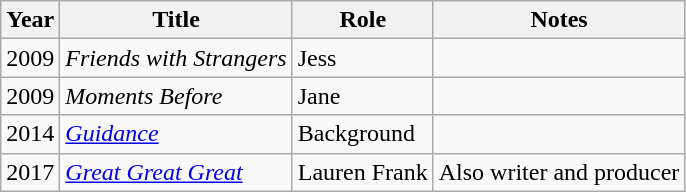<table class="wikitable sortable">
<tr>
<th>Year</th>
<th>Title</th>
<th>Role</th>
<th>Notes</th>
</tr>
<tr>
<td>2009</td>
<td><em>Friends with Strangers</em></td>
<td>Jess</td>
<td></td>
</tr>
<tr>
<td>2009</td>
<td><em>Moments Before</em></td>
<td>Jane</td>
<td></td>
</tr>
<tr>
<td>2014</td>
<td><a href='#'><em>Guidance</em></a></td>
<td>Background</td>
<td></td>
</tr>
<tr>
<td>2017</td>
<td><em><a href='#'>Great Great Great</a></em></td>
<td>Lauren Frank</td>
<td>Also writer and producer</td>
</tr>
</table>
